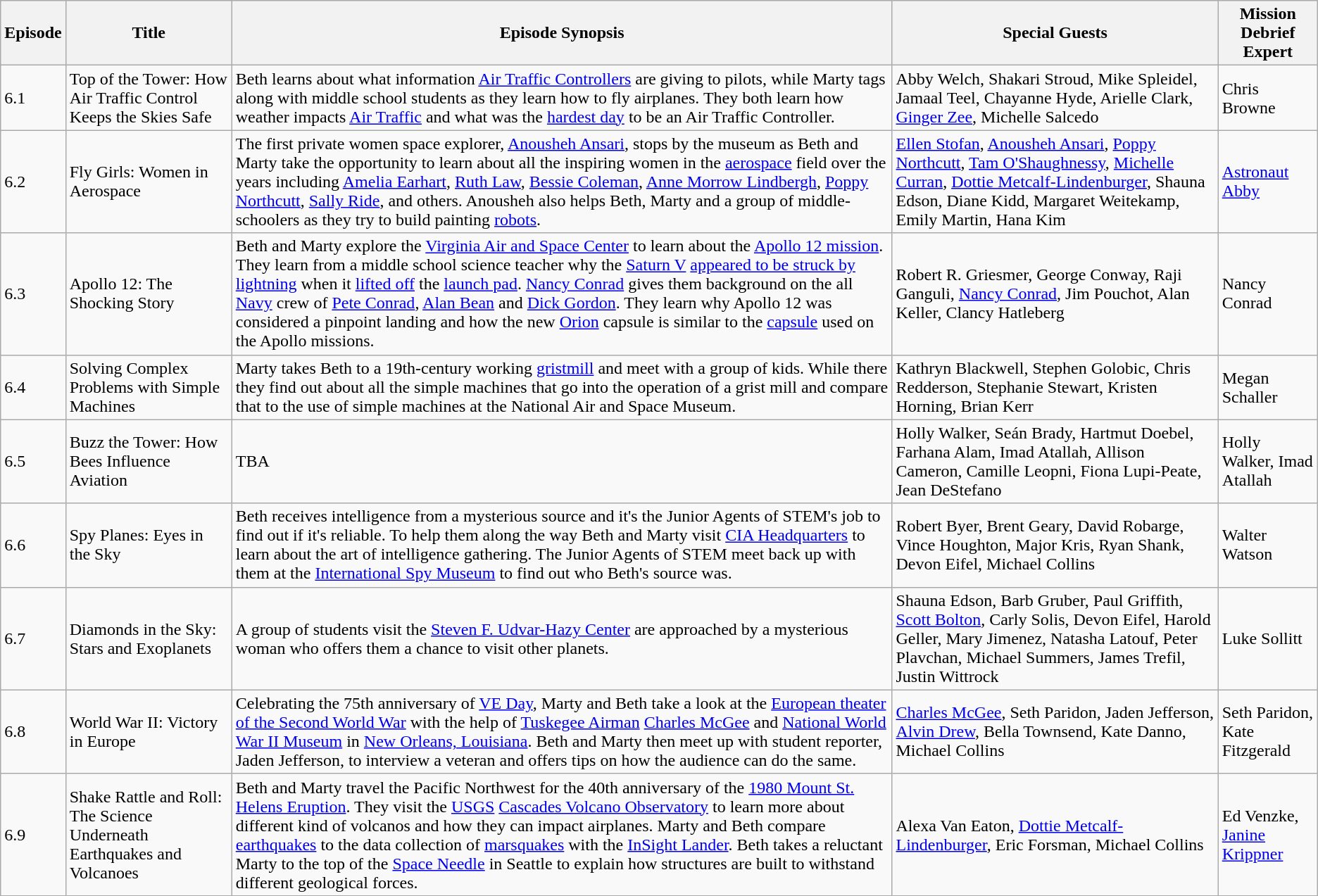<table class="wikitable">
<tr>
<th>Episode</th>
<th>Title</th>
<th>Episode Synopsis</th>
<th>Special Guests</th>
<th>Mission Debrief Expert</th>
</tr>
<tr>
<td>6.1</td>
<td>Top of the Tower: How Air Traffic Control Keeps the Skies Safe</td>
<td>Beth learns about what information <a href='#'>Air Traffic Controllers</a> are giving to pilots, while Marty tags along with middle school students as they learn how to fly airplanes. They both learn how weather impacts <a href='#'>Air Traffic</a> and what was the <a href='#'>hardest day</a> to be an Air Traffic Controller.</td>
<td>Abby Welch, Shakari Stroud, Mike Spleidel, Jamaal Teel, Chayanne Hyde, Arielle Clark, <a href='#'>Ginger Zee</a>, Michelle Salcedo</td>
<td>Chris Browne</td>
</tr>
<tr>
<td>6.2</td>
<td>Fly Girls: Women in Aerospace</td>
<td>The first private women space explorer, <a href='#'>Anousheh Ansari</a>, stops by the museum as Beth and Marty take the opportunity to learn about all the inspiring women in the <a href='#'>aerospace</a> field over the years including <a href='#'>Amelia Earhart</a>, <a href='#'>Ruth Law</a>, <a href='#'>Bessie Coleman</a>, <a href='#'>Anne Morrow Lindbergh</a>, <a href='#'>Poppy Northcutt</a>, <a href='#'>Sally Ride</a>, and others. Anousheh also helps Beth, Marty and a group of middle-schoolers as they try to build painting <a href='#'>robots</a>.</td>
<td><a href='#'>Ellen Stofan</a>, <a href='#'>Anousheh Ansari</a>, <a href='#'>Poppy Northcutt</a>, <a href='#'>Tam O'Shaughnessy</a>, <a href='#'>Michelle Curran</a>, <a href='#'>Dottie Metcalf-Lindenburger</a>, Shauna Edson, Diane Kidd, Margaret Weitekamp, Emily Martin, Hana Kim</td>
<td><a href='#'>Astronaut Abby</a></td>
</tr>
<tr>
<td>6.3</td>
<td>Apollo 12: The Shocking Story</td>
<td>Beth and Marty explore the <a href='#'>Virginia Air and Space Center</a> to learn about the <a href='#'>Apollo 12 mission</a>. They learn from a middle school science teacher why the <a href='#'>Saturn V</a> <a href='#'>appeared to be struck by lightning</a> when it <a href='#'>lifted off</a> the <a href='#'>launch pad</a>. <a href='#'>Nancy Conrad</a> gives them background on the all <a href='#'>Navy</a> crew of <a href='#'>Pete Conrad</a>, <a href='#'>Alan Bean</a> and <a href='#'>Dick Gordon</a>. They learn why Apollo 12 was considered a pinpoint landing and how the new <a href='#'>Orion</a> capsule is similar to the <a href='#'>capsule</a> used on the Apollo missions.</td>
<td>Robert R. Griesmer, George Conway, Raji Ganguli, <a href='#'>Nancy Conrad</a>, Jim Pouchot, Alan Keller, Clancy Hatleberg</td>
<td>Nancy Conrad</td>
</tr>
<tr>
<td>6.4</td>
<td>Solving Complex Problems with Simple Machines</td>
<td>Marty takes Beth to a 19th-century working <a href='#'>gristmill</a> and meet with a group of kids. While there they find out about all the simple machines that go into the operation of a grist mill and compare that to the use of simple machines at the National Air and Space Museum.</td>
<td>Kathryn Blackwell, Stephen Golobic, Chris Redderson, Stephanie Stewart, Kristen Horning, Brian Kerr</td>
<td>Megan Schaller</td>
</tr>
<tr>
<td>6.5</td>
<td>Buzz the Tower: How Bees Influence Aviation</td>
<td>TBA</td>
<td>Holly Walker, Seán Brady, Hartmut Doebel, Farhana Alam, Imad Atallah, Allison Cameron, Camille Leopni, Fiona Lupi-Peate, Jean DeStefano<br></td>
<td>Holly Walker, Imad Atallah</td>
</tr>
<tr>
<td>6.6</td>
<td>Spy Planes: Eyes in the Sky</td>
<td>Beth receives intelligence from a mysterious source and it's the Junior Agents of STEM's job to find out if it's reliable. To help them along the way Beth and Marty visit <a href='#'>CIA Headquarters</a> to learn about the art of intelligence gathering. The Junior Agents of STEM meet back up with them at the <a href='#'>International Spy Museum</a> to find out who Beth's source was.</td>
<td>Robert Byer, Brent Geary, David Robarge, Vince Houghton, Major Kris, Ryan Shank, Devon Eifel, Michael Collins</td>
<td>Walter Watson</td>
</tr>
<tr>
<td>6.7</td>
<td>Diamonds in the Sky: Stars and Exoplanets</td>
<td>A group of students visit the <a href='#'>Steven F. Udvar-Hazy Center</a> are approached by a mysterious woman who offers them a chance to visit other planets.</td>
<td>Shauna Edson, Barb Gruber, Paul Griffith, <a href='#'>Scott Bolton</a>, Carly Solis, Devon Eifel, Harold Geller, Mary Jimenez, Natasha Latouf, Peter Plavchan, Michael Summers, James Trefil, Justin Wittrock</td>
<td>Luke Sollitt</td>
</tr>
<tr>
<td>6.8</td>
<td>World War II: Victory in Europe</td>
<td>Celebrating the 75th anniversary of <a href='#'>VE Day</a>, Marty and Beth take a look at the <a href='#'>European theater of the Second World War</a> with the help of <a href='#'>Tuskegee Airman</a> <a href='#'>Charles McGee</a> and <a href='#'>National World War II Museum</a> in <a href='#'>New Orleans, Louisiana</a>. Beth and Marty then meet up with student reporter, Jaden Jefferson, to interview a veteran and offers tips on how the audience can do the same.</td>
<td><a href='#'>Charles McGee</a>, Seth Paridon, Jaden Jefferson, <a href='#'>Alvin Drew</a>, Bella Townsend, Kate Danno, Michael Collins</td>
<td>Seth Paridon, Kate Fitzgerald</td>
</tr>
<tr>
<td>6.9</td>
<td>Shake Rattle and Roll: The Science Underneath Earthquakes and Volcanoes</td>
<td>Beth and Marty travel the Pacific Northwest for the 40th anniversary of the <a href='#'>1980 Mount St. Helens Eruption</a>. They visit the <a href='#'>USGS</a> <a href='#'>Cascades Volcano Observatory</a> to learn more about different kind of volcanos and how they can impact airplanes. Marty and Beth compare <a href='#'>earthquakes</a> to the data collection of <a href='#'>marsquakes</a> with the <a href='#'>InSight Lander</a>. Beth takes a reluctant Marty to the top of the <a href='#'>Space Needle</a> in Seattle to explain how structures are built to withstand different geological forces.</td>
<td>Alexa Van Eaton, <a href='#'>Dottie Metcalf-Lindenburger</a>, Eric Forsman, Michael Collins</td>
<td>Ed Venzke, <a href='#'>Janine Krippner</a></td>
</tr>
</table>
